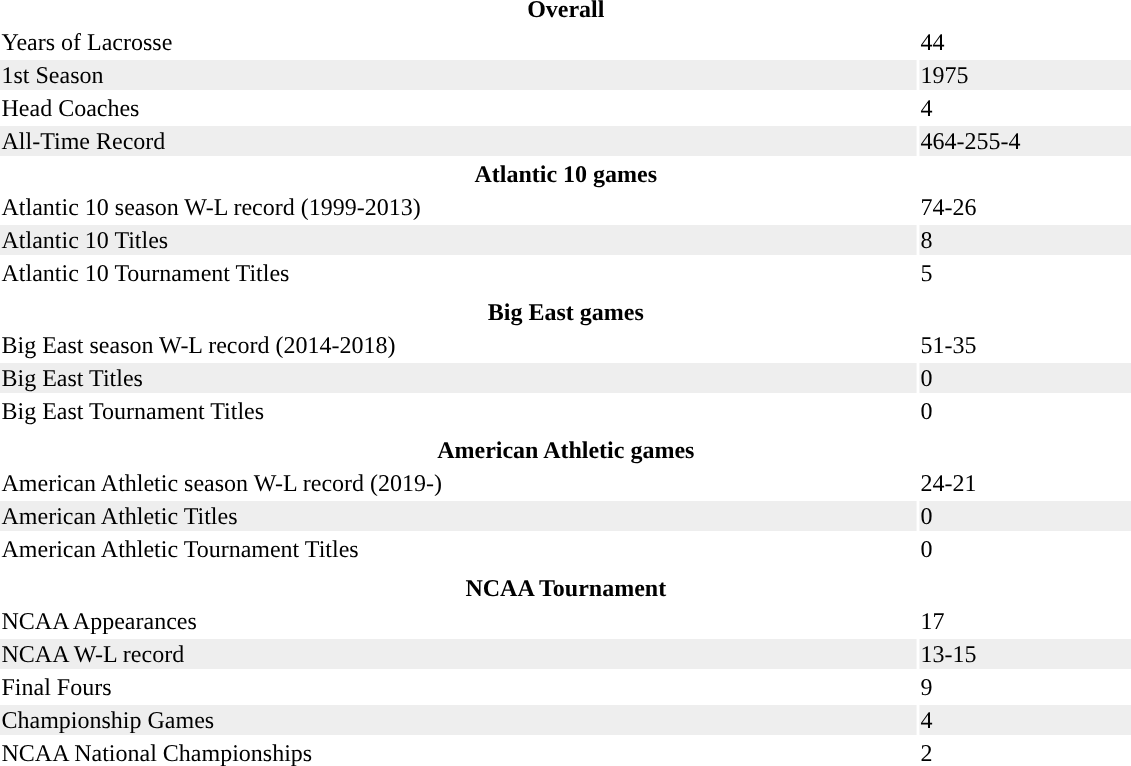<table width=60% class="toccolours">
<tr>
<th colspan=2>Overall</th>
</tr>
<tr>
<td>Years of Lacrosse</td>
<td>44</td>
</tr>
<tr bgcolor=#eeeeee>
<td>1st Season</td>
<td>1975</td>
</tr>
<tr>
<td>Head Coaches</td>
<td>4</td>
</tr>
<tr bgcolor=#eeeeee>
<td>All-Time Record</td>
<td>464-255-4</td>
</tr>
<tr>
<th colspan=2>Atlantic 10 games</th>
</tr>
<tr>
<td>Atlantic 10 season W-L record (1999-2013)</td>
<td>74-26</td>
</tr>
<tr bgcolor=#eeeeee>
<td>Atlantic 10 Titles</td>
<td>8</td>
</tr>
<tr>
<td>Atlantic 10 Tournament Titles</td>
<td>5</td>
</tr>
<tr>
</tr>
<tr bgcolor=#eeeeee>
</tr>
<tr>
<th colspan=2>Big East games</th>
</tr>
<tr>
<td>Big East season W-L record (2014-2018)</td>
<td>51-35</td>
</tr>
<tr bgcolor=#eeeeee>
<td>Big East Titles</td>
<td>0</td>
</tr>
<tr>
<td>Big East Tournament Titles</td>
<td>0</td>
</tr>
<tr>
</tr>
<tr bgcolor=#eeeeee>
</tr>
<tr>
<th colspan=2>American Athletic games</th>
</tr>
<tr>
<td>American Athletic season W-L record (2019-)</td>
<td>24-21</td>
</tr>
<tr bgcolor=#eeeeee>
<td>American Athletic Titles</td>
<td>0</td>
</tr>
<tr>
<td>American Athletic Tournament Titles</td>
<td>0</td>
</tr>
<tr>
</tr>
<tr bgcolor=#eeeeee>
</tr>
<tr>
<th colspan=2>NCAA Tournament</th>
</tr>
<tr>
<td>NCAA Appearances</td>
<td>17</td>
</tr>
<tr bgcolor=#eeeeee>
<td>NCAA W-L record</td>
<td>13-15</td>
</tr>
<tr>
<td>Final Fours</td>
<td>9</td>
</tr>
<tr bgcolor=#eeeeee>
<td>Championship Games</td>
<td>4</td>
</tr>
<tr>
<td>NCAA National Championships</td>
<td>2</td>
</tr>
</table>
